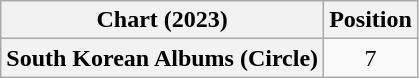<table class="wikitable plainrowheaders" style="text-align:center">
<tr>
<th scope="col">Chart (2023)</th>
<th scope="col">Position</th>
</tr>
<tr>
<th scope="row">South Korean Albums (Circle)</th>
<td>7</td>
</tr>
</table>
